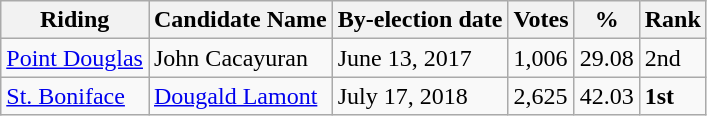<table class="wikitable">
<tr>
<th>Riding</th>
<th>Candidate Name</th>
<th>By-election date</th>
<th>Votes</th>
<th>%</th>
<th>Rank</th>
</tr>
<tr>
<td><a href='#'>Point Douglas</a></td>
<td>John Cacayuran</td>
<td>June 13, 2017</td>
<td>1,006</td>
<td>29.08</td>
<td>2nd</td>
</tr>
<tr>
<td><a href='#'>St. Boniface</a></td>
<td><a href='#'>Dougald Lamont</a></td>
<td>July 17, 2018</td>
<td>2,625</td>
<td>42.03</td>
<td><strong>1st</strong></td>
</tr>
</table>
